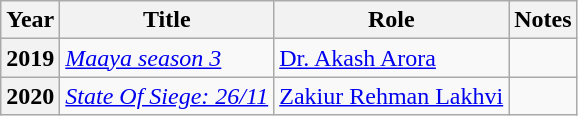<table class="wikitable plainrowheaders">
<tr>
<th scope="col">Year</th>
<th scope="col">Title</th>
<th scope="col">Role</th>
<th class="unsortable" scope="col">Notes</th>
</tr>
<tr>
<th scope="row">2019</th>
<td><em><a href='#'>Maaya season 3</a></em></td>
<td><a href='#'>Dr. Akash Arora</a></td>
<td></td>
</tr>
<tr>
<th scope="row">2020</th>
<td><em><a href='#'>State Of Siege: 26/11</a></em></td>
<td><a href='#'>Zakiur Rehman Lakhvi</a></td>
<td></td>
</tr>
</table>
